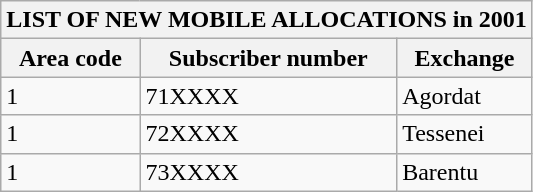<table class="wikitable">
<tr>
<th colspan="3">LIST OF NEW MOBILE ALLOCATIONS in 2001</th>
</tr>
<tr>
<th>Area code</th>
<th>Subscriber number</th>
<th>Exchange</th>
</tr>
<tr>
<td>1</td>
<td>71XXXX</td>
<td>Agordat</td>
</tr>
<tr>
<td>1</td>
<td>72XXXX</td>
<td>Tessenei</td>
</tr>
<tr>
<td>1</td>
<td>73XXXX</td>
<td>Barentu</td>
</tr>
</table>
